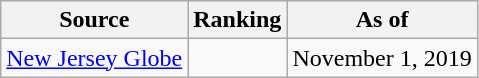<table class="wikitable" style="text-align:center">
<tr>
<th>Source</th>
<th>Ranking</th>
<th>As of</th>
</tr>
<tr>
<td align=left><a href='#'>New Jersey Globe</a></td>
<td></td>
<td>November 1, 2019</td>
</tr>
</table>
